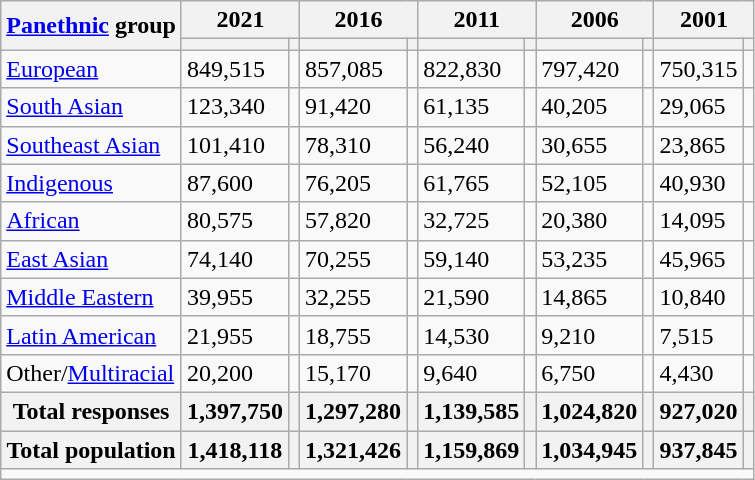<table class="wikitable collapsible sortable">
<tr>
<th rowspan="2"><a href='#'>Panethnic</a> group</th>
<th colspan="2">2021</th>
<th colspan="2">2016</th>
<th colspan="2">2011</th>
<th colspan="2">2006</th>
<th colspan="2">2001</th>
</tr>
<tr>
<th><a href='#'></a></th>
<th></th>
<th></th>
<th></th>
<th></th>
<th></th>
<th></th>
<th></th>
<th></th>
<th></th>
</tr>
<tr>
<td><a href='#'>European</a></td>
<td>849,515</td>
<td></td>
<td>857,085</td>
<td></td>
<td>822,830</td>
<td></td>
<td>797,420</td>
<td></td>
<td>750,315</td>
<td></td>
</tr>
<tr>
<td><a href='#'>South Asian</a></td>
<td>123,340</td>
<td></td>
<td>91,420</td>
<td></td>
<td>61,135</td>
<td></td>
<td>40,205</td>
<td></td>
<td>29,065</td>
<td></td>
</tr>
<tr>
<td><a href='#'>Southeast Asian</a></td>
<td>101,410</td>
<td></td>
<td>78,310</td>
<td></td>
<td>56,240</td>
<td></td>
<td>30,655</td>
<td></td>
<td>23,865</td>
<td></td>
</tr>
<tr>
<td><a href='#'>Indigenous</a></td>
<td>87,600</td>
<td></td>
<td>76,205</td>
<td></td>
<td>61,765</td>
<td></td>
<td>52,105</td>
<td></td>
<td>40,930</td>
<td></td>
</tr>
<tr>
<td><a href='#'>African</a></td>
<td>80,575</td>
<td></td>
<td>57,820</td>
<td></td>
<td>32,725</td>
<td></td>
<td>20,380</td>
<td></td>
<td>14,095</td>
<td></td>
</tr>
<tr>
<td><a href='#'>East Asian</a></td>
<td>74,140</td>
<td></td>
<td>70,255</td>
<td></td>
<td>59,140</td>
<td></td>
<td>53,235</td>
<td></td>
<td>45,965</td>
<td></td>
</tr>
<tr>
<td><a href='#'>Middle Eastern</a></td>
<td>39,955</td>
<td></td>
<td>32,255</td>
<td></td>
<td>21,590</td>
<td></td>
<td>14,865</td>
<td></td>
<td>10,840</td>
<td></td>
</tr>
<tr>
<td><a href='#'>Latin American</a></td>
<td>21,955</td>
<td></td>
<td>18,755</td>
<td></td>
<td>14,530</td>
<td></td>
<td>9,210</td>
<td></td>
<td>7,515</td>
<td></td>
</tr>
<tr>
<td>Other/<a href='#'>Multiracial</a></td>
<td>20,200</td>
<td></td>
<td>15,170</td>
<td></td>
<td>9,640</td>
<td></td>
<td>6,750</td>
<td></td>
<td>4,430</td>
<td></td>
</tr>
<tr>
<th>Total responses</th>
<th>1,397,750</th>
<th></th>
<th>1,297,280</th>
<th></th>
<th>1,139,585</th>
<th></th>
<th>1,024,820</th>
<th></th>
<th>927,020</th>
<th></th>
</tr>
<tr>
<th>Total population</th>
<th>1,418,118</th>
<th></th>
<th>1,321,426</th>
<th></th>
<th>1,159,869</th>
<th></th>
<th>1,034,945</th>
<th></th>
<th>937,845</th>
<th></th>
</tr>
<tr class="sortbottom">
<td colspan="15"></td>
</tr>
</table>
